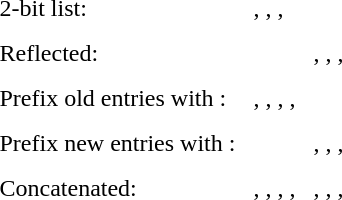<table cellpadding="5" border="0" style="margin: 1em;">
<tr>
<td>2-bit list:</td>
<td>, , , </td>
<td> </td>
</tr>
<tr>
<td>Reflected:</td>
<td> </td>
<td>, , , </td>
</tr>
<tr>
<td>Prefix old entries with :</td>
<td>, , , ,</td>
<td> </td>
</tr>
<tr>
<td>Prefix new entries with :</td>
<td> </td>
<td>, , , </td>
</tr>
<tr>
<td>Concatenated:</td>
<td>, , , ,</td>
<td>, , , </td>
</tr>
</table>
